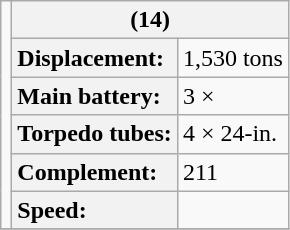<table class="wikitable plainrowheaders" style="text-align:left">
<tr valign="bottom">
<td rowspan=6 style="text-align:center"></td>
<th colspan=2 style="text-align:center"> (14)</th>
</tr>
<tr>
<th style="text-align:left">Displacement:</th>
<td>1,530 tons</td>
</tr>
<tr>
<th style="text-align:left">Main battery:</th>
<td>3 × </td>
</tr>
<tr>
<th style="text-align:left">Torpedo tubes:</th>
<td>4 × 24‑in.</td>
</tr>
<tr>
<th style="text-align:left">Complement:</th>
<td>211</td>
</tr>
<tr>
<th style="text-align:left">Speed:</th>
<td></td>
</tr>
<tr>
</tr>
</table>
